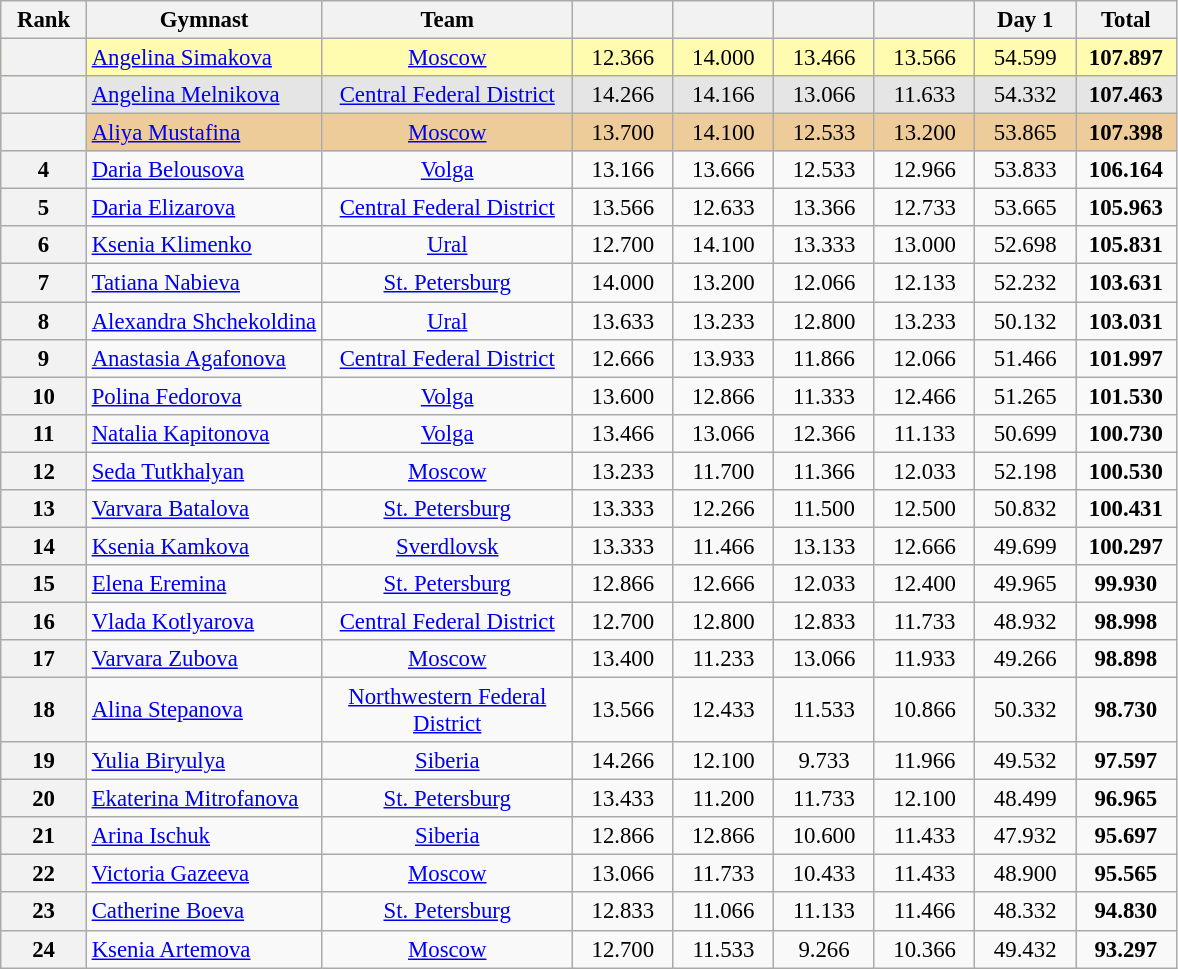<table class="wikitable sortable" style="text-align:center; font-size:95%">
<tr>
<th scope="col" style="width:50px;">Rank</th>
<th scope="col" style="width:150px;">Gymnast</th>
<th scope="col" style="width:160px;">Team</th>
<th scope="col" style="width:60px;"></th>
<th scope="col" style="width:60px;"></th>
<th scope="col" style="width:60px;"></th>
<th scope="col" style="width:60px;"></th>
<th scope="col" style="width:60px;">Day 1</th>
<th scope="col" style="width:60px;">Total</th>
</tr>
<tr style="background:#fffcaf;">
<th scope=row style="text-align:center"></th>
<td align=left><a href='#'>Angelina Simakova</a></td>
<td><a href='#'>Moscow</a></td>
<td>12.366</td>
<td>14.000</td>
<td>13.466</td>
<td>13.566</td>
<td>54.599</td>
<td><strong>107.897</strong></td>
</tr>
<tr style="background:#e5e5e5;">
<th scope=row style="text-align:center"></th>
<td align=left><a href='#'>Angelina Melnikova</a></td>
<td><a href='#'>Central Federal District</a></td>
<td>14.266</td>
<td>14.166</td>
<td>13.066</td>
<td>11.633</td>
<td>54.332</td>
<td><strong>107.463</strong></td>
</tr>
<tr style="background:#ec9;">
<th scope=row style="text-align:center"></th>
<td align=left><a href='#'>Aliya Mustafina</a></td>
<td><a href='#'>Moscow</a></td>
<td>13.700</td>
<td>14.100</td>
<td>12.533</td>
<td>13.200</td>
<td>53.865</td>
<td><strong>107.398</strong></td>
</tr>
<tr>
<th scope=row style="text-align:center">4</th>
<td align=left><a href='#'>Daria Belousova</a></td>
<td><a href='#'>Volga</a></td>
<td>13.166</td>
<td>13.666</td>
<td>12.533</td>
<td>12.966</td>
<td>53.833</td>
<td><strong>106.164</strong></td>
</tr>
<tr>
<th scope=row style="text-align:center">5</th>
<td align=left><a href='#'>Daria Elizarova</a></td>
<td><a href='#'>Central Federal District</a></td>
<td>13.566</td>
<td>12.633</td>
<td>13.366</td>
<td>12.733</td>
<td>53.665</td>
<td><strong>105.963</strong></td>
</tr>
<tr>
<th scope=row style="text-align:center">6</th>
<td align=left><a href='#'>Ksenia Klimenko</a></td>
<td><a href='#'>Ural</a></td>
<td>12.700</td>
<td>14.100</td>
<td>13.333</td>
<td>13.000</td>
<td>52.698</td>
<td><strong>105.831</strong></td>
</tr>
<tr>
<th scope=row style="text-align:center">7</th>
<td align=left><a href='#'>Tatiana Nabieva</a></td>
<td><a href='#'>St. Petersburg</a></td>
<td>14.000</td>
<td>13.200</td>
<td>12.066</td>
<td>12.133</td>
<td>52.232</td>
<td><strong>103.631</strong></td>
</tr>
<tr>
<th scope=row style="text-align:center">8</th>
<td align=left><a href='#'>Alexandra Shchekoldina</a></td>
<td><a href='#'>Ural</a></td>
<td>13.633</td>
<td>13.233</td>
<td>12.800</td>
<td>13.233</td>
<td>50.132</td>
<td><strong>103.031</strong></td>
</tr>
<tr>
<th scope=row style="text-align:center">9</th>
<td align=left><a href='#'>Anastasia Agafonova</a></td>
<td><a href='#'>Central Federal District</a></td>
<td>12.666</td>
<td>13.933</td>
<td>11.866</td>
<td>12.066</td>
<td>51.466</td>
<td><strong>101.997</strong></td>
</tr>
<tr>
<th scope=row style="text-align:center">10</th>
<td align=left><a href='#'>Polina Fedorova</a></td>
<td><a href='#'>Volga</a></td>
<td>13.600</td>
<td>12.866</td>
<td>11.333</td>
<td>12.466</td>
<td>51.265</td>
<td><strong>101.530</strong></td>
</tr>
<tr>
<th scope=row style="text-align:center">11</th>
<td align=left><a href='#'>Natalia Kapitonova</a></td>
<td><a href='#'>Volga</a></td>
<td>13.466</td>
<td>13.066</td>
<td>12.366</td>
<td>11.133</td>
<td>50.699</td>
<td><strong>100.730</strong></td>
</tr>
<tr>
<th scope=row style="text-align:center">12</th>
<td align=left><a href='#'>Seda Tutkhalyan</a></td>
<td><a href='#'>Moscow</a></td>
<td>13.233</td>
<td>11.700</td>
<td>11.366</td>
<td>12.033</td>
<td>52.198</td>
<td><strong>100.530</strong></td>
</tr>
<tr>
<th scope=row style="text-align:center">13</th>
<td align=left><a href='#'>Varvara Batalova</a></td>
<td><a href='#'>St. Petersburg</a></td>
<td>13.333</td>
<td>12.266</td>
<td>11.500</td>
<td>12.500</td>
<td>50.832</td>
<td><strong>100.431</strong></td>
</tr>
<tr>
<th scope=row style="text-align:center">14</th>
<td align=left><a href='#'>Ksenia Kamkova</a></td>
<td><a href='#'>Sverdlovsk</a></td>
<td>13.333</td>
<td>11.466</td>
<td>13.133</td>
<td>12.666</td>
<td>49.699</td>
<td><strong>100.297</strong></td>
</tr>
<tr>
<th scope=row style="text-align:center">15</th>
<td align=left><a href='#'>Elena Eremina</a></td>
<td><a href='#'>St. Petersburg</a></td>
<td>12.866</td>
<td>12.666</td>
<td>12.033</td>
<td>12.400</td>
<td>49.965</td>
<td><strong>99.930</strong></td>
</tr>
<tr>
<th scope=row style="text-align:center">16</th>
<td align=left><a href='#'>Vlada Kotlyarova</a></td>
<td><a href='#'>Central Federal District</a></td>
<td>12.700</td>
<td>12.800</td>
<td>12.833</td>
<td>11.733</td>
<td>48.932</td>
<td><strong>98.998</strong></td>
</tr>
<tr>
<th scope=row style="text-align:center">17</th>
<td align=left><a href='#'>Varvara Zubova</a></td>
<td><a href='#'>Moscow</a></td>
<td>13.400</td>
<td>11.233</td>
<td>13.066</td>
<td>11.933</td>
<td>49.266</td>
<td><strong>98.898</strong></td>
</tr>
<tr>
<th scope=row style="text-align:center">18</th>
<td align=left><a href='#'>Alina Stepanova</a></td>
<td><a href='#'>Northwestern Federal District</a></td>
<td>13.566</td>
<td>12.433</td>
<td>11.533</td>
<td>10.866</td>
<td>50.332</td>
<td><strong>98.730</strong></td>
</tr>
<tr>
<th scope=row style="text-align:center">19</th>
<td align=left><a href='#'>Yulia Biryulya</a></td>
<td><a href='#'>Siberia</a></td>
<td>14.266</td>
<td>12.100</td>
<td>9.733</td>
<td>11.966</td>
<td>49.532</td>
<td><strong>97.597</strong></td>
</tr>
<tr>
<th scope=row style="text-align:center">20</th>
<td align=left><a href='#'>Ekaterina Mitrofanova</a></td>
<td><a href='#'>St. Petersburg</a></td>
<td>13.433</td>
<td>11.200</td>
<td>11.733</td>
<td>12.100</td>
<td>48.499</td>
<td><strong>96.965</strong></td>
</tr>
<tr>
<th scope=row style="text-align:center">21</th>
<td align=left><a href='#'>Arina Ischuk</a></td>
<td><a href='#'>Siberia</a></td>
<td>12.866</td>
<td>12.866</td>
<td>10.600</td>
<td>11.433</td>
<td>47.932</td>
<td><strong>95.697</strong></td>
</tr>
<tr>
<th scope=row style="text-align:center">22</th>
<td align=left><a href='#'>Victoria Gazeeva</a></td>
<td><a href='#'>Moscow</a></td>
<td>13.066</td>
<td>11.733</td>
<td>10.433</td>
<td>11.433</td>
<td>48.900</td>
<td><strong>95.565</strong></td>
</tr>
<tr>
<th scope=row style="text-align:center">23</th>
<td align=left><a href='#'>Catherine Boeva</a></td>
<td><a href='#'>St. Petersburg</a></td>
<td>12.833</td>
<td>11.066</td>
<td>11.133</td>
<td>11.466</td>
<td>48.332</td>
<td><strong>94.830</strong></td>
</tr>
<tr>
<th scope=row style="text-align:center">24</th>
<td align=left><a href='#'>Ksenia Artemova</a></td>
<td><a href='#'>Moscow</a></td>
<td>12.700</td>
<td>11.533</td>
<td>9.266</td>
<td>10.366</td>
<td>49.432</td>
<td><strong>93.297</strong></td>
</tr>
</table>
